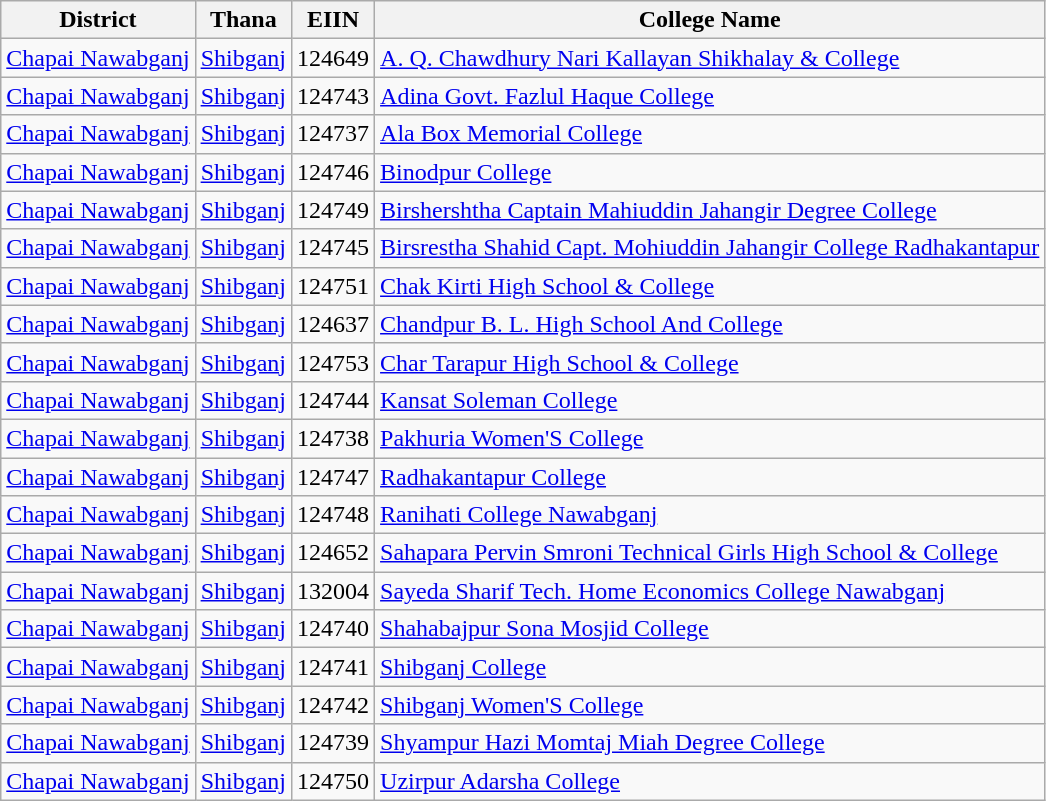<table class="wikitable">
<tr>
<th style="text-align: center;">District</th>
<th style="text-align: center;">Thana</th>
<th style="text-align: center;">EIIN</th>
<th style="text-align: center;">College Name</th>
</tr>
<tr>
<td style="text-align: center;"><a href='#'>Chapai Nawabganj</a></td>
<td style="text-align: center;"><a href='#'>Shibganj</a></td>
<td style="text-align: center;">124649</td>
<td><a href='#'>A. Q. Chawdhury Nari Kallayan Shikhalay & College</a></td>
</tr>
<tr>
<td style="text-align: center;"><a href='#'>Chapai Nawabganj</a></td>
<td style="text-align: center;"><a href='#'>Shibganj</a></td>
<td style="text-align: center;">124743</td>
<td><a href='#'>Adina Govt. Fazlul Haque College</a></td>
</tr>
<tr>
<td style="text-align: center;"><a href='#'>Chapai Nawabganj</a></td>
<td style="text-align: center;"><a href='#'>Shibganj</a></td>
<td style="text-align: center;">124737</td>
<td><a href='#'>Ala Box Memorial College</a></td>
</tr>
<tr>
<td style="text-align: center;"><a href='#'>Chapai Nawabganj</a></td>
<td style="text-align: center;"><a href='#'>Shibganj</a></td>
<td style="text-align: center;">124746</td>
<td><a href='#'>Binodpur College</a></td>
</tr>
<tr>
<td style="text-align: center;"><a href='#'>Chapai Nawabganj</a></td>
<td style="text-align: center;"><a href='#'>Shibganj</a></td>
<td style="text-align: center;">124749</td>
<td><a href='#'>Birshershtha Captain Mahiuddin Jahangir Degree College</a></td>
</tr>
<tr>
<td style="text-align: center;"><a href='#'>Chapai Nawabganj</a></td>
<td style="text-align: center;"><a href='#'>Shibganj</a></td>
<td style="text-align: center;">124745</td>
<td><a href='#'>Birsrestha Shahid Capt. Mohiuddin Jahangir College Radhakantapur</a></td>
</tr>
<tr>
<td style="text-align: center;"><a href='#'>Chapai Nawabganj</a></td>
<td style="text-align: center;"><a href='#'>Shibganj</a></td>
<td style="text-align: center;">124751</td>
<td><a href='#'>Chak Kirti High School & College</a></td>
</tr>
<tr>
<td style="text-align: center;"><a href='#'>Chapai Nawabganj</a></td>
<td style="text-align: center;"><a href='#'>Shibganj</a></td>
<td style="text-align: center;">124637</td>
<td><a href='#'>Chandpur B. L. High School And College</a></td>
</tr>
<tr>
<td style="text-align: center;"><a href='#'>Chapai Nawabganj</a></td>
<td style="text-align: center;"><a href='#'>Shibganj</a></td>
<td style="text-align: center;">124753</td>
<td><a href='#'>Char Tarapur High School & College</a></td>
</tr>
<tr>
<td style="text-align: center;"><a href='#'>Chapai Nawabganj</a></td>
<td style="text-align: center;"><a href='#'>Shibganj</a></td>
<td style="text-align: center;">124744</td>
<td><a href='#'>Kansat Soleman College</a></td>
</tr>
<tr>
<td style="text-align: center;"><a href='#'>Chapai Nawabganj</a></td>
<td style="text-align: center;"><a href='#'>Shibganj</a></td>
<td style="text-align: center;">124738</td>
<td><a href='#'>Pakhuria Women'S College</a></td>
</tr>
<tr>
<td style="text-align: center;"><a href='#'>Chapai Nawabganj</a></td>
<td style="text-align: center;"><a href='#'>Shibganj</a></td>
<td style="text-align: center;">124747</td>
<td><a href='#'>Radhakantapur College</a></td>
</tr>
<tr>
<td style="text-align: center;"><a href='#'>Chapai Nawabganj</a></td>
<td style="text-align: center;"><a href='#'>Shibganj</a></td>
<td style="text-align: center;">124748</td>
<td><a href='#'>Ranihati College Nawabganj</a></td>
</tr>
<tr>
<td style="text-align: center;"><a href='#'>Chapai Nawabganj</a></td>
<td style="text-align: center;"><a href='#'>Shibganj</a></td>
<td style="text-align: center;">124652</td>
<td><a href='#'>Sahapara Pervin Smroni Technical Girls High School & College</a></td>
</tr>
<tr>
<td style="text-align: center;"><a href='#'>Chapai Nawabganj</a></td>
<td style="text-align: center;"><a href='#'>Shibganj</a></td>
<td style="text-align: center;">132004</td>
<td><a href='#'>Sayeda Sharif Tech. Home Economics College Nawabganj</a></td>
</tr>
<tr>
<td style="text-align: center;"><a href='#'>Chapai Nawabganj</a></td>
<td style="text-align: center;"><a href='#'>Shibganj</a></td>
<td style="text-align: center;">124740</td>
<td><a href='#'>Shahabajpur Sona Mosjid College</a></td>
</tr>
<tr>
<td style="text-align: center;"><a href='#'>Chapai Nawabganj</a></td>
<td style="text-align: center;"><a href='#'>Shibganj</a></td>
<td style="text-align: center;">124741</td>
<td><a href='#'>Shibganj College</a></td>
</tr>
<tr>
<td style="text-align: center;"><a href='#'>Chapai Nawabganj</a></td>
<td style="text-align: center;"><a href='#'>Shibganj</a></td>
<td style="text-align: center;">124742</td>
<td><a href='#'>Shibganj Women'S College</a></td>
</tr>
<tr>
<td style="text-align: center;"><a href='#'>Chapai Nawabganj</a></td>
<td style="text-align: center;"><a href='#'>Shibganj</a></td>
<td style="text-align: center;">124739</td>
<td><a href='#'>Shyampur Hazi Momtaj Miah Degree College</a></td>
</tr>
<tr>
<td style="text-align: center;"><a href='#'>Chapai Nawabganj</a></td>
<td style="text-align: center;"><a href='#'>Shibganj</a></td>
<td style="text-align: center;">124750</td>
<td><a href='#'>Uzirpur Adarsha College</a></td>
</tr>
</table>
